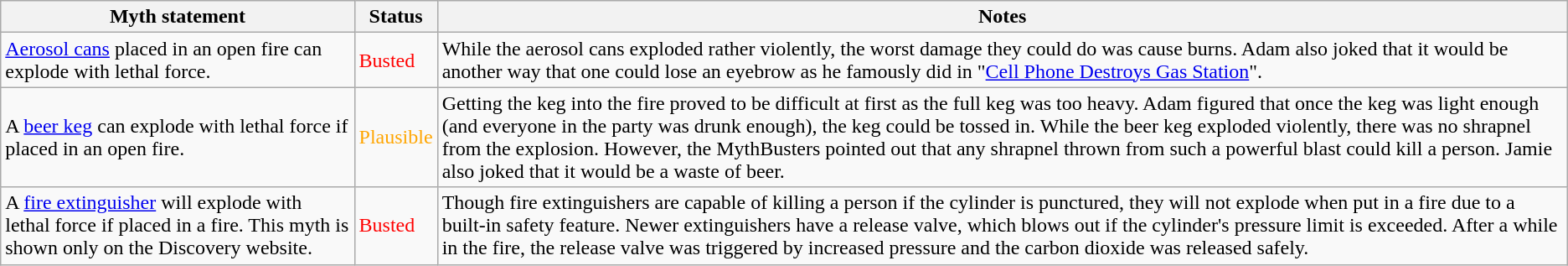<table class="wikitable plainrowheaders">
<tr>
<th>Myth statement</th>
<th>Status</th>
<th>Notes</th>
</tr>
<tr>
<td><a href='#'>Aerosol cans</a> placed in an open fire can explode with lethal force.</td>
<td style="color:Red">Busted</td>
<td>While the aerosol cans exploded rather violently, the worst damage they could do was cause burns. Adam also joked that it would be another way that one could lose an eyebrow as he famously did in "<a href='#'>Cell Phone Destroys Gas Station</a>".</td>
</tr>
<tr>
<td>A <a href='#'>beer keg</a> can explode with lethal force if placed in an open fire.</td>
<td style="color:Orange">Plausible</td>
<td>Getting the keg into the fire proved to be difficult at first as the full keg was too heavy. Adam figured that once the keg was light enough (and everyone in the party was drunk enough), the keg could be tossed in. While the beer keg exploded violently, there was no shrapnel from the explosion. However, the MythBusters pointed out that any shrapnel thrown from such a powerful blast could kill a person. Jamie also joked that it would be a waste of beer.</td>
</tr>
<tr>
<td>A <a href='#'>fire extinguisher</a> will explode with lethal force if placed in a fire. This myth is shown only on the Discovery website.</td>
<td style="color:Red">Busted</td>
<td>Though fire extinguishers are capable of killing a person if the cylinder is punctured, they will not explode when put in a fire due to a built-in safety feature. Newer extinguishers have a release valve, which blows out if the cylinder's pressure limit is exceeded. After a while in the fire, the release valve was triggered by increased pressure and the carbon dioxide was released safely.</td>
</tr>
</table>
